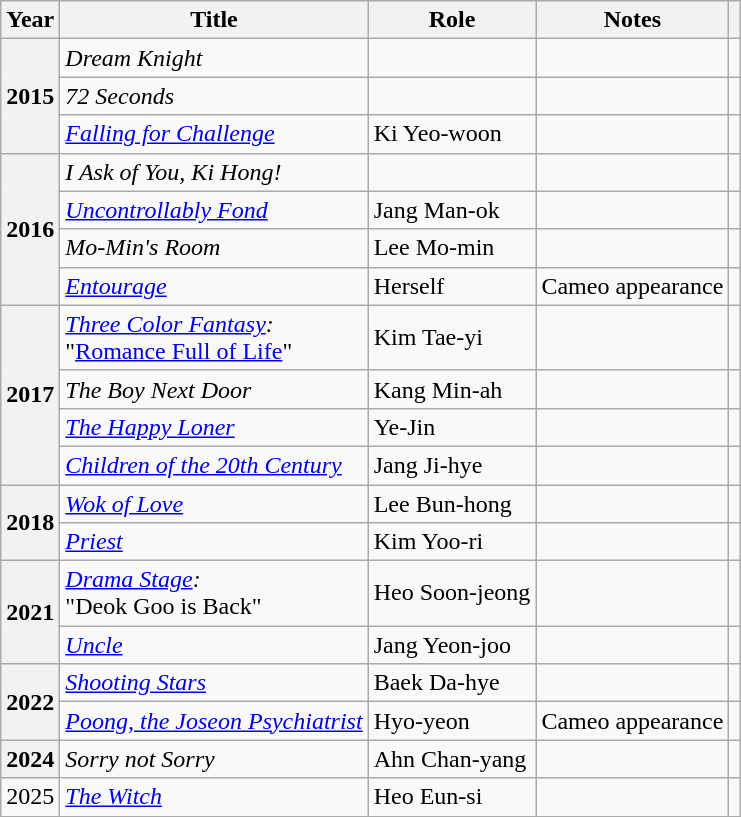<table class="wikitable plainrowheaders sortable">
<tr>
<th scope="col">Year</th>
<th scope="col">Title</th>
<th scope="col">Role</th>
<th scope="col">Notes</th>
<th scope="col" class="unsortable"></th>
</tr>
<tr>
<th scope="row" rowspan="3">2015</th>
<td><em>Dream Knight</em></td>
<td></td>
<td></td>
<td style="text-align:center"></td>
</tr>
<tr>
<td><em>72 Seconds</em></td>
<td></td>
<td></td>
<td style="text-align:center"></td>
</tr>
<tr>
<td><em><a href='#'>Falling for Challenge</a></em></td>
<td>Ki Yeo-woon</td>
<td></td>
<td style="text-align:center"></td>
</tr>
<tr>
<th scope="row" rowspan="4">2016</th>
<td><em>I Ask of You, Ki Hong! </em></td>
<td></td>
<td></td>
<td style="text-align:center"></td>
</tr>
<tr>
<td><em><a href='#'>Uncontrollably Fond</a></em></td>
<td>Jang Man-ok</td>
<td></td>
<td style="text-align:center"></td>
</tr>
<tr>
<td><em>Mo-Min's Room</em></td>
<td>Lee Mo-min</td>
<td></td>
<td style="text-align:center"></td>
</tr>
<tr>
<td><em><a href='#'>Entourage</a></em></td>
<td>Herself</td>
<td>Cameo appearance</td>
<td style="text-align:center"></td>
</tr>
<tr>
<th scope="row" rowspan="4">2017</th>
<td><em><a href='#'>Three Color Fantasy</a>:</em><br>"<a href='#'>Romance Full of Life</a>"</td>
<td>Kim Tae-yi</td>
<td></td>
<td style="text-align:center"></td>
</tr>
<tr>
<td><em>The Boy Next Door</em></td>
<td>Kang Min-ah</td>
<td></td>
<td style="text-align:center"></td>
</tr>
<tr>
<td><em><a href='#'>The Happy Loner</a></em></td>
<td>Ye-Jin</td>
<td></td>
<td style="text-align:center"></td>
</tr>
<tr>
<td><em><a href='#'>Children of the 20th Century</a></em></td>
<td>Jang Ji-hye</td>
<td></td>
<td style="text-align:center"></td>
</tr>
<tr>
<th scope="row" rowspan="2">2018</th>
<td><em><a href='#'>Wok of Love</a></em></td>
<td>Lee Bun-hong</td>
<td></td>
<td style="text-align:center"></td>
</tr>
<tr>
<td><em><a href='#'>Priest</a></em></td>
<td>Kim Yoo-ri</td>
<td></td>
<td style="text-align:center"></td>
</tr>
<tr>
<th scope="row" rowspan="2">2021</th>
<td><em><a href='#'>Drama Stage</a>:</em><br>"Deok Goo is Back"</td>
<td>Heo Soon-jeong</td>
<td></td>
<td style="text-align:center"></td>
</tr>
<tr>
<td><em><a href='#'>Uncle</a></em></td>
<td>Jang Yeon-joo</td>
<td></td>
<td style="text-align:center"></td>
</tr>
<tr>
<th scope="row" rowspan="2">2022</th>
<td><em><a href='#'>Shooting Stars</a></em></td>
<td>Baek Da-hye</td>
<td></td>
<td style="text-align:center"></td>
</tr>
<tr>
<td><em><a href='#'>Poong, the Joseon Psychiatrist</a></em></td>
<td>Hyo-yeon</td>
<td>Cameo appearance</td>
<td style="text-align:center"></td>
</tr>
<tr>
<th scope="row">2024</th>
<td><em>Sorry not Sorry</em></td>
<td>Ahn Chan-yang</td>
<td></td>
<td style="text-align:center"></td>
</tr>
<tr>
<td>2025</td>
<td><em><a href='#'>The Witch</a></em></td>
<td>Heo Eun-si</td>
<td></td>
<td></td>
</tr>
</table>
